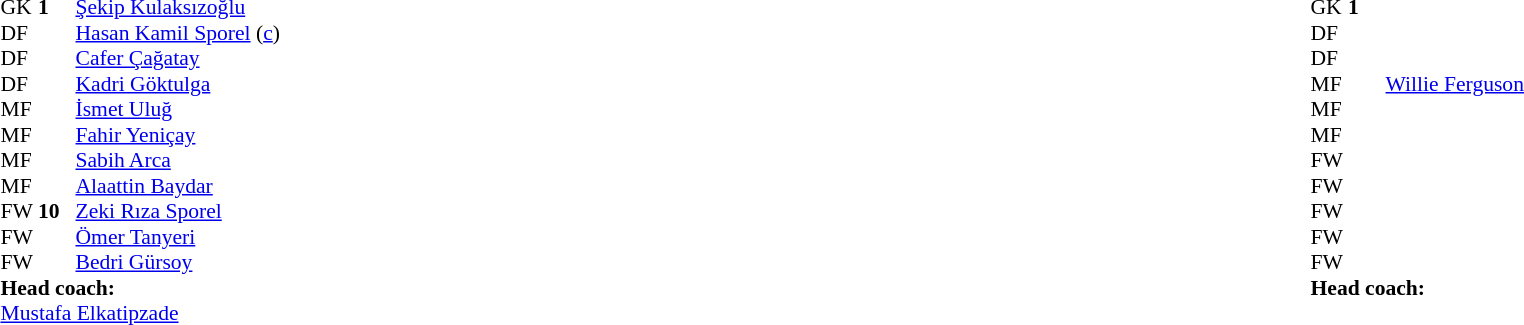<table width="100%">
<tr>
<td valign="top" width="50%"><br><table style="font-size: 90%" cellspacing="0" cellpadding="0">
<tr>
<th width="25"></th>
<th width="25"></th>
</tr>
<tr>
<td>GK</td>
<td><strong>1</strong></td>
<td> <a href='#'>Şekip Kulaksızoğlu</a></td>
</tr>
<tr>
<td>DF</td>
<td></td>
<td> <a href='#'>Hasan Kamil Sporel</a> (<a href='#'>c</a>)</td>
</tr>
<tr>
<td>DF</td>
<td></td>
<td> <a href='#'>Cafer Çağatay</a></td>
</tr>
<tr>
<td>DF</td>
<td></td>
<td> <a href='#'>Kadri Göktulga</a></td>
</tr>
<tr>
<td>MF</td>
<td></td>
<td> <a href='#'>İsmet Uluğ</a></td>
</tr>
<tr>
<td>MF</td>
<td></td>
<td> <a href='#'>Fahir Yeniçay</a></td>
</tr>
<tr>
<td>MF</td>
<td></td>
<td> <a href='#'>Sabih Arca</a></td>
</tr>
<tr>
<td>MF</td>
<td></td>
<td> <a href='#'>Alaattin Baydar</a></td>
</tr>
<tr>
<td>FW</td>
<td><strong>10</strong></td>
<td> <a href='#'>Zeki Rıza Sporel</a></td>
</tr>
<tr>
<td>FW</td>
<td></td>
<td> <a href='#'>Ömer Tanyeri</a></td>
</tr>
<tr>
<td>FW</td>
<td></td>
<td> <a href='#'>Bedri Gürsoy</a></td>
</tr>
<tr>
<td colspan=3><strong>Head coach:</strong></td>
</tr>
<tr>
<td colspan=4> <a href='#'>Mustafa Elkatipzade</a></td>
</tr>
</table>
</td>
<td valign="top" width="50%"><br><table style="font-size: 90%" cellspacing="0" cellpadding="0" align=center>
<tr>
<th width="25"></th>
<th width="25"></th>
</tr>
<tr>
<td>GK</td>
<td><strong>1</strong></td>
<td></td>
</tr>
<tr>
<td>DF</td>
<td></td>
<td></td>
</tr>
<tr>
<td>DF</td>
<td></td>
<td></td>
</tr>
<tr>
<td>MF</td>
<td></td>
<td> <a href='#'>Willie Ferguson</a></td>
</tr>
<tr>
<td>MF</td>
<td></td>
<td></td>
</tr>
<tr>
<td>MF</td>
<td></td>
<td></td>
</tr>
<tr>
<td>FW</td>
<td></td>
<td></td>
</tr>
<tr>
<td>FW</td>
<td></td>
<td></td>
</tr>
<tr>
<td>FW</td>
<td></td>
<td></td>
</tr>
<tr>
<td>FW</td>
<td></td>
<td></td>
</tr>
<tr>
<td>FW</td>
<td></td>
<td></td>
</tr>
<tr>
<td colspan=3><strong>Head coach:</strong></td>
</tr>
<tr>
<td colspan="4"></td>
</tr>
</table>
</td>
</tr>
</table>
